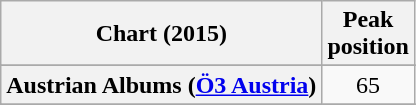<table class="wikitable sortable plainrowheaders" style="text-align:center">
<tr>
<th scope="col">Chart (2015)</th>
<th scope="col">Peak<br> position</th>
</tr>
<tr>
</tr>
<tr>
<th scope="row">Austrian Albums (<a href='#'>Ö3 Austria</a>)</th>
<td>65</td>
</tr>
<tr>
</tr>
<tr>
</tr>
<tr>
</tr>
<tr>
</tr>
<tr>
</tr>
<tr>
</tr>
<tr>
</tr>
<tr>
</tr>
<tr>
</tr>
<tr>
</tr>
<tr>
</tr>
<tr>
</tr>
<tr>
</tr>
</table>
